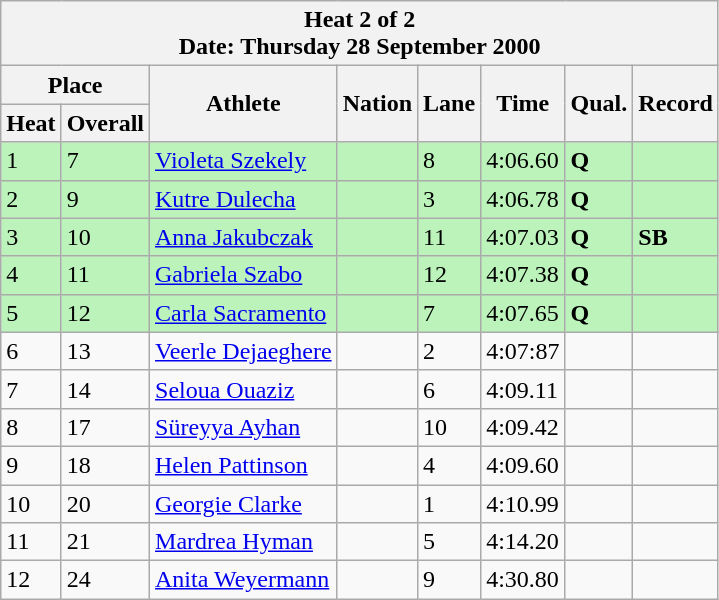<table class="wikitable sortable">
<tr>
<th colspan=9>Heat 2 of 2 <br> Date: Thursday 28 September 2000 <br></th>
</tr>
<tr>
<th colspan=2>Place</th>
<th rowspan=2>Athlete</th>
<th rowspan=2>Nation</th>
<th rowspan=2>Lane</th>
<th rowspan=2>Time</th>
<th rowspan=2>Qual.</th>
<th rowspan=2>Record</th>
</tr>
<tr>
<th>Heat</th>
<th>Overall</th>
</tr>
<tr bgcolor = "bbf3bb">
<td>1</td>
<td>7</td>
<td align="left"><a href='#'>Violeta Szekely</a></td>
<td align="left"></td>
<td>8</td>
<td>4:06.60</td>
<td><strong>Q</strong></td>
<td></td>
</tr>
<tr bgcolor = "bbf3bb">
<td>2</td>
<td>9</td>
<td align="left"><a href='#'>Kutre Dulecha</a></td>
<td align="left"></td>
<td>3</td>
<td>4:06.78</td>
<td><strong>Q</strong></td>
<td></td>
</tr>
<tr bgcolor = "bbf3bb">
<td>3</td>
<td>10</td>
<td align="left"><a href='#'>Anna Jakubczak</a></td>
<td align="left"></td>
<td>11</td>
<td>4:07.03</td>
<td><strong>Q </strong></td>
<td><strong>SB</strong></td>
</tr>
<tr bgcolor = "bbf3bb">
<td>4</td>
<td>11</td>
<td align="left"><a href='#'>Gabriela Szabo</a></td>
<td align="left"></td>
<td>12</td>
<td>4:07.38</td>
<td><strong>Q</strong></td>
<td></td>
</tr>
<tr bgcolor = "bbf3bb">
<td>5</td>
<td>12</td>
<td align="left"><a href='#'>Carla Sacramento</a></td>
<td align="left"></td>
<td>7</td>
<td>4:07.65</td>
<td><strong>Q</strong></td>
<td></td>
</tr>
<tr>
<td>6</td>
<td>13</td>
<td align="left"><a href='#'>Veerle Dejaeghere</a></td>
<td align="left"></td>
<td>2</td>
<td>4:07:87</td>
<td></td>
<td></td>
</tr>
<tr>
<td>7</td>
<td>14</td>
<td align="left"><a href='#'>Seloua Ouaziz</a></td>
<td align="left"></td>
<td>6</td>
<td>4:09.11</td>
<td></td>
<td></td>
</tr>
<tr>
<td>8</td>
<td>17</td>
<td align="left"><a href='#'>Süreyya Ayhan</a></td>
<td align="left"></td>
<td>10</td>
<td>4:09.42</td>
<td></td>
<td></td>
</tr>
<tr>
<td>9</td>
<td>18</td>
<td align="left"><a href='#'>Helen Pattinson</a></td>
<td align="left"></td>
<td>4</td>
<td>4:09.60</td>
<td></td>
<td></td>
</tr>
<tr>
<td>10</td>
<td>20</td>
<td align="left"><a href='#'>Georgie Clarke</a></td>
<td align="left"></td>
<td>1</td>
<td>4:10.99</td>
<td></td>
<td></td>
</tr>
<tr>
<td>11</td>
<td>21</td>
<td align="left"><a href='#'>Mardrea Hyman</a></td>
<td align="left"></td>
<td>5</td>
<td>4:14.20</td>
<td></td>
<td></td>
</tr>
<tr>
<td>12</td>
<td>24</td>
<td align="left"><a href='#'>Anita Weyermann</a></td>
<td align="left"></td>
<td>9</td>
<td>4:30.80</td>
<td></td>
<td></td>
</tr>
</table>
